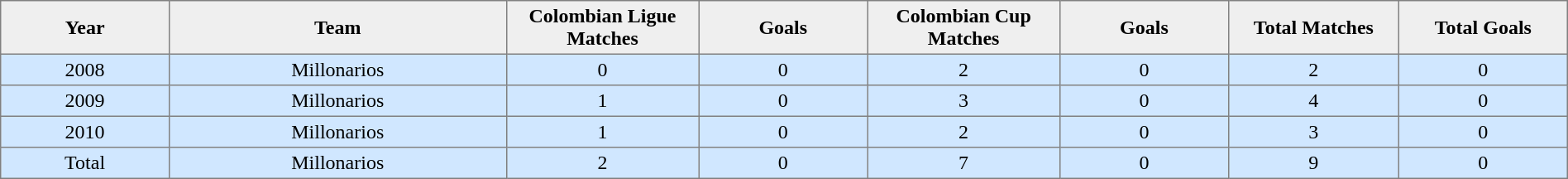<table cellpadding=3 cellspacing=0 width=100% width=40% border=1 style="border-collapse:collapse"|>
<tr align=center>
<th bgcolor=#efefef width=5%>Year</th>
<th bgcolor=#efefef width=10%>Team</th>
<th bgcolor=#efefef width=5%>Colombian Ligue Matches</th>
<th bgcolor=#efefef width=5%>Goals</th>
<th bgcolor=#efefef width=5%>Colombian Cup Matches</th>
<th bgcolor=#efefef width=5%>Goals</th>
<th bgcolor=#efefef width=5%>Total Matches</th>
<th bgcolor=#efefef width=5%>Total Goals</th>
</tr>
<tr align=center bgcolor=#D0E7FF>
<td>2008</td>
<td>Millonarios</td>
<td>0</td>
<td>0</td>
<td>2</td>
<td>0</td>
<td>2</td>
<td>0</td>
</tr>
<tr align=center bgcolor=#DOE7FF>
<td>2009</td>
<td>Millonarios</td>
<td>1</td>
<td>0</td>
<td>3</td>
<td>0</td>
<td>4</td>
<td>0</td>
</tr>
<tr align=center bgcolor=#DOE7FF>
<td>2010</td>
<td>Millonarios</td>
<td>1</td>
<td>0</td>
<td>2</td>
<td>0</td>
<td>3</td>
<td>0</td>
</tr>
<tr align=center bgcolor=#DOE7FF>
<td>Total</td>
<td>Millonarios</td>
<td>2</td>
<td>0</td>
<td>7</td>
<td>0</td>
<td>9</td>
<td>0</td>
</tr>
</table>
